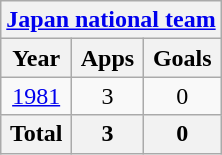<table class="wikitable" style="text-align:center">
<tr>
<th colspan=3><a href='#'>Japan national team</a></th>
</tr>
<tr>
<th>Year</th>
<th>Apps</th>
<th>Goals</th>
</tr>
<tr>
<td><a href='#'>1981</a></td>
<td>3</td>
<td>0</td>
</tr>
<tr>
<th>Total</th>
<th>3</th>
<th>0</th>
</tr>
</table>
